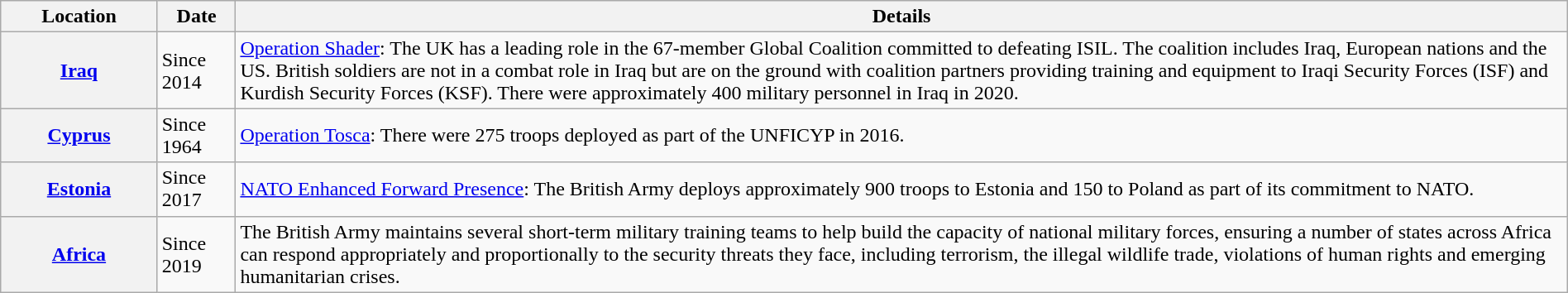<table class="wikitable" style="margin:auto; width:100%;">
<tr>
<th style="text-align:center; width:10%;">Location</th>
<th style="text-align:center; width:5%;">Date</th>
<th style="text-align:center; width:85%;">Details</th>
</tr>
<tr>
<th><a href='#'>Iraq</a></th>
<td>Since 2014</td>
<td><a href='#'>Operation Shader</a>: The UK has a leading role in the 67-member Global Coalition committed to defeating ISIL. The coalition includes Iraq, European nations and the US. British soldiers are not in a combat role in Iraq but are on the ground with coalition partners providing training and equipment to Iraqi Security Forces (ISF) and Kurdish Security Forces (KSF). There were approximately 400 military personnel in Iraq in 2020.</td>
</tr>
<tr>
<th><a href='#'>Cyprus</a></th>
<td>Since 1964</td>
<td><a href='#'>Operation Tosca</a>: There were 275 troops deployed as part of the UNFICYP in 2016.</td>
</tr>
<tr>
<th><a href='#'>Estonia</a></th>
<td>Since 2017</td>
<td><a href='#'>NATO Enhanced Forward Presence</a>: The British Army deploys approximately 900 troops to Estonia and 150 to Poland as part of its commitment to NATO.</td>
</tr>
<tr>
<th><a href='#'>Africa</a></th>
<td>Since 2019</td>
<td>The British Army maintains several short-term military training teams to help build the capacity of national military forces, ensuring a number of states across Africa can respond appropriately and proportionally to the security threats they face, including terrorism, the illegal wildlife trade, violations of human rights and emerging humanitarian crises.</td>
</tr>
</table>
